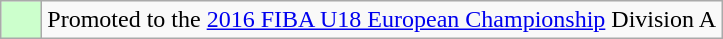<table class="wikitable">
<tr>
<td style="background: #ccffcc; width:20px;"></td>
<td>Promoted to the <a href='#'>2016 FIBA U18 European Championship</a> Division A</td>
</tr>
</table>
